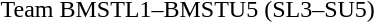<table>
<tr>
<td>Team BMSTL1–BMSTU5 (SL3–SU5)</td>
<td></td>
<td></td>
<td></td>
</tr>
</table>
